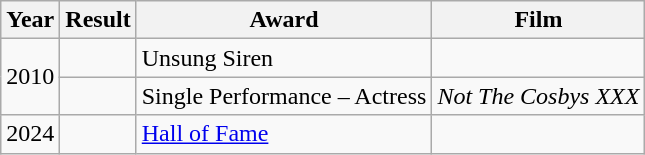<table class="wikitable">
<tr>
<th>Year</th>
<th>Result</th>
<th>Award</th>
<th>Film</th>
</tr>
<tr>
<td rowspan="2">2010</td>
<td></td>
<td>Unsung Siren</td>
<td></td>
</tr>
<tr>
<td></td>
<td>Single Performance – Actress</td>
<td><em>Not The Cosbys XXX</em></td>
</tr>
<tr>
<td>2024</td>
<td></td>
<td><a href='#'>Hall of Fame</a></td>
<td></td>
</tr>
</table>
